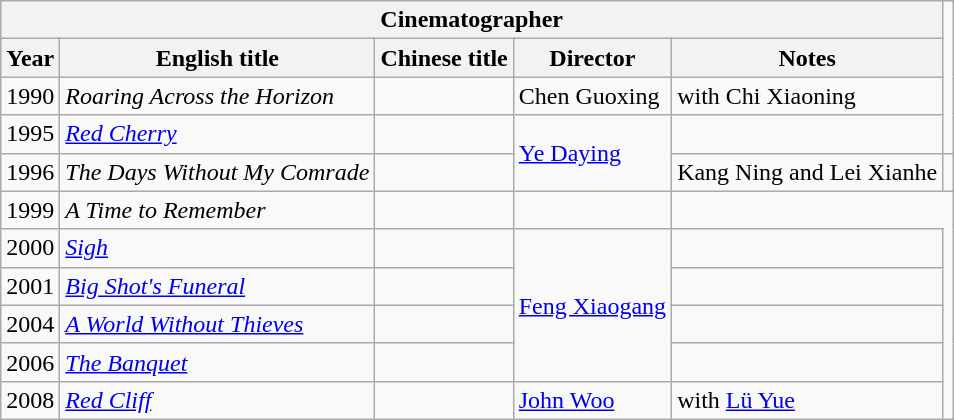<table class="wikitable">
<tr>
<th colspan="5">Cinematographer</th>
</tr>
<tr>
<th>Year</th>
<th>English title</th>
<th>Chinese title</th>
<th>Director</th>
<th>Notes</th>
</tr>
<tr>
<td>1990</td>
<td><em>Roaring Across the Horizon</em></td>
<td></td>
<td>Chen Guoxing</td>
<td>with Chi Xiaoning</td>
</tr>
<tr>
<td>1995</td>
<td><em><a href='#'>Red Cherry</a></em></td>
<td></td>
<td rowspan="2"><a href='#'>Ye Daying</a></td>
<td></td>
</tr>
<tr>
<td>1996</td>
<td><em>The Days Without My Comrade</em></td>
<td></td>
<td>Kang Ning and Lei Xianhe</td>
<td></td>
</tr>
<tr>
<td>1999</td>
<td><em>A Time to Remember</em></td>
<td></td>
<td></td>
</tr>
<tr>
<td>2000</td>
<td><em><a href='#'>Sigh</a></em></td>
<td></td>
<td rowspan="4"><a href='#'>Feng Xiaogang</a></td>
<td></td>
</tr>
<tr>
<td>2001</td>
<td><em><a href='#'>Big Shot's Funeral</a></em></td>
<td></td>
<td></td>
</tr>
<tr>
<td>2004</td>
<td><em><a href='#'>A World Without Thieves</a></em></td>
<td></td>
<td></td>
</tr>
<tr>
<td>2006</td>
<td><em><a href='#'>The Banquet</a></em></td>
<td></td>
<td></td>
</tr>
<tr>
<td>2008</td>
<td><em><a href='#'>Red Cliff</a></em></td>
<td></td>
<td><a href='#'>John Woo</a></td>
<td>with <a href='#'>Lü Yue</a></td>
</tr>
</table>
